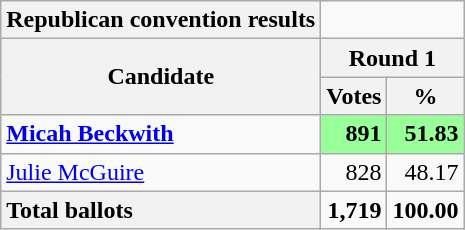<table class="wikitable">
<tr>
<th>Republican convention results</th>
</tr>
<tr>
<th rowspan=2>Candidate</th>
<th colspan=2>Round 1</th>
</tr>
<tr>
<th>Votes</th>
<th>%</th>
</tr>
<tr>
<td><strong><a href='#'>Micah Beckwith</a></strong></td>
<td style="text-align:right; background: #99FF99"><strong>891</strong></td>
<td style="text-align:right; background: #99FF99"><strong>51.83</strong></td>
</tr>
<tr>
<td><a href='#'>Julie McGuire</a></td>
<td style="text-align:right;">828</td>
<td style="text-align:right;">48.17</td>
</tr>
<tr>
<th style="text-align:left;">Total ballots</th>
<td style="text-align:right;"><strong>1,719</strong></td>
<td style="text-align:right;"><strong>100.00</strong></td>
</tr>
</table>
